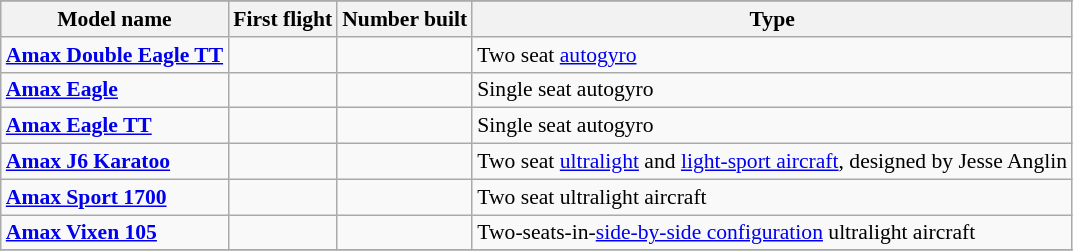<table class="wikitable" align=center style="font-size:90%;">
<tr>
</tr>
<tr style="background:#efefef;">
<th>Model name</th>
<th>First flight</th>
<th>Number built</th>
<th>Type</th>
</tr>
<tr>
<td align=left><strong><a href='#'>Amax Double Eagle TT</a></strong></td>
<td align=center></td>
<td align=center></td>
<td align=left>Two seat <a href='#'>autogyro</a></td>
</tr>
<tr>
<td align=left><strong><a href='#'>Amax Eagle</a></strong></td>
<td align=center></td>
<td align=center></td>
<td align=left>Single seat autogyro</td>
</tr>
<tr>
<td align=left><strong><a href='#'>Amax Eagle TT</a></strong></td>
<td align=center></td>
<td align=center></td>
<td align=left>Single seat autogyro</td>
</tr>
<tr>
<td align=left><strong><a href='#'>Amax J6 Karatoo</a></strong></td>
<td align=center></td>
<td align=center></td>
<td align=left>Two seat <a href='#'>ultralight</a> and <a href='#'>light-sport aircraft</a>, designed by Jesse Anglin</td>
</tr>
<tr>
<td align=left><strong><a href='#'>Amax Sport 1700</a></strong></td>
<td align=center></td>
<td align=center></td>
<td align=left>Two seat ultralight aircraft</td>
</tr>
<tr>
<td align=left><strong><a href='#'>Amax Vixen 105</a></strong></td>
<td align=center></td>
<td align=center></td>
<td align=left>Two-seats-in-<a href='#'>side-by-side configuration</a> ultralight aircraft</td>
</tr>
<tr>
</tr>
</table>
